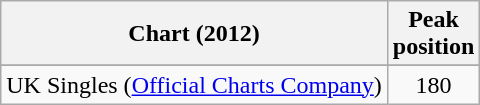<table class="wikitable sortable">
<tr>
<th>Chart (2012)</th>
<th>Peak<br>position</th>
</tr>
<tr>
</tr>
<tr>
</tr>
<tr>
</tr>
<tr>
</tr>
<tr>
<td>UK Singles (<a href='#'>Official Charts Company</a>)</td>
<td align="center">180</td>
</tr>
</table>
